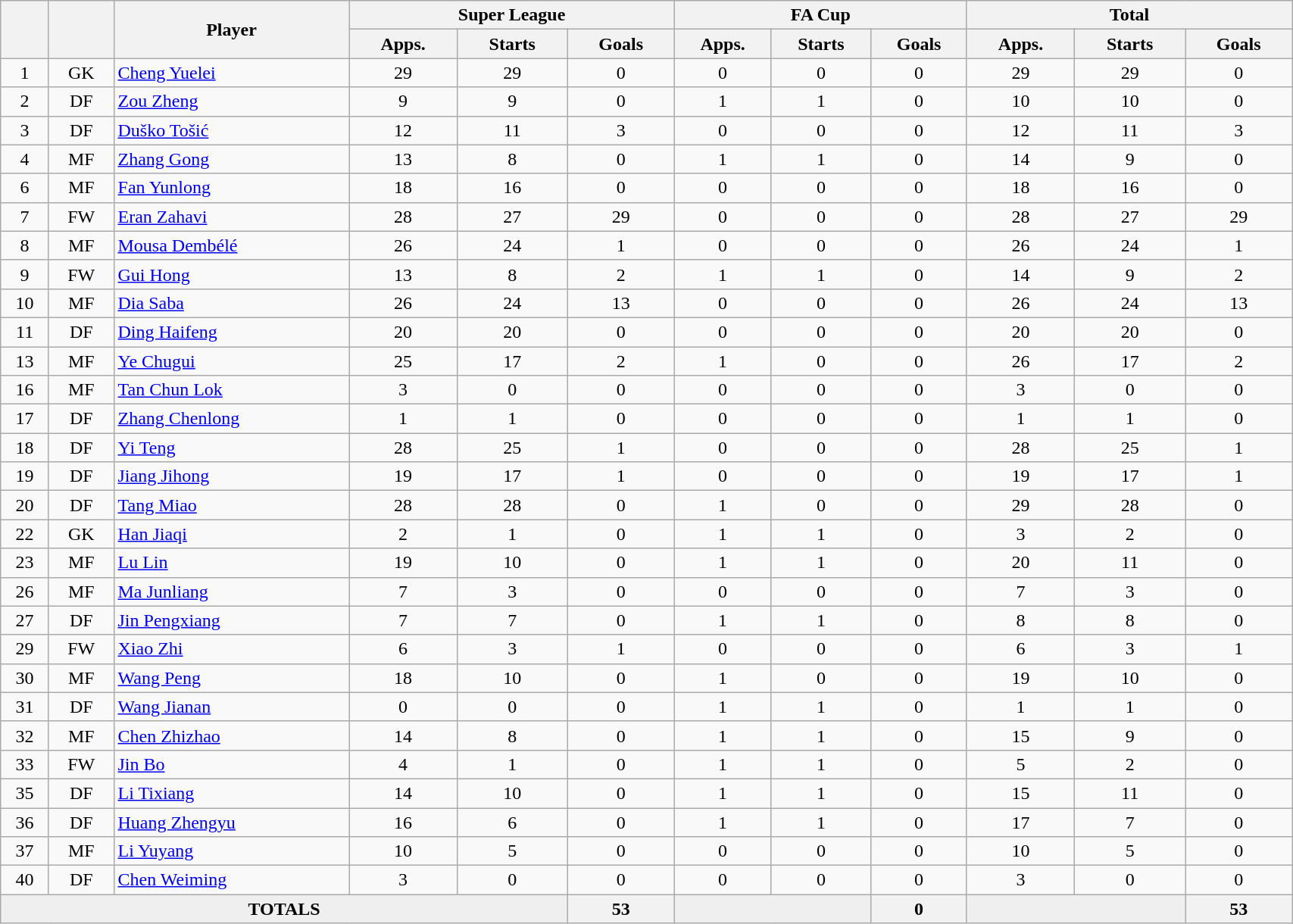<table class="wikitable" style="text-align:center" width=90%>
<tr>
<th rowspan=2></th>
<th rowspan=2></th>
<th rowspan=2 width="200">Player</th>
<th colspan=3 width="150">Super League</th>
<th colspan=3 width="105">FA Cup</th>
<th colspan=3 width="150">Total</th>
</tr>
<tr>
<th>Apps.</th>
<th>Starts</th>
<th>Goals</th>
<th>Apps.</th>
<th>Starts</th>
<th>Goals</th>
<th>Apps.</th>
<th>Starts</th>
<th>Goals</th>
</tr>
<tr>
<td>1</td>
<td>GK</td>
<td align="left"> <a href='#'>Cheng Yuelei</a></td>
<td>29</td>
<td>29</td>
<td>0</td>
<td>0</td>
<td>0</td>
<td>0</td>
<td>29</td>
<td>29</td>
<td>0</td>
</tr>
<tr>
<td>2</td>
<td>DF</td>
<td align="left"> <a href='#'>Zou Zheng</a></td>
<td>9</td>
<td>9</td>
<td>0</td>
<td>1</td>
<td>1</td>
<td>0</td>
<td>10</td>
<td>10</td>
<td>0</td>
</tr>
<tr>
<td>3</td>
<td>DF</td>
<td align="left"> <a href='#'>Duško Tošić</a></td>
<td>12</td>
<td>11</td>
<td>3</td>
<td>0</td>
<td>0</td>
<td>0</td>
<td>12</td>
<td>11</td>
<td>3</td>
</tr>
<tr>
<td>4</td>
<td>MF</td>
<td align="left"> <a href='#'>Zhang Gong</a></td>
<td>13</td>
<td>8</td>
<td>0</td>
<td>1</td>
<td>1</td>
<td>0</td>
<td>14</td>
<td>9</td>
<td>0</td>
</tr>
<tr>
<td>6</td>
<td>MF</td>
<td align="left"> <a href='#'>Fan Yunlong</a></td>
<td>18</td>
<td>16</td>
<td>0</td>
<td>0</td>
<td>0</td>
<td>0</td>
<td>18</td>
<td>16</td>
<td>0</td>
</tr>
<tr>
<td>7</td>
<td>FW</td>
<td align="left"> <a href='#'>Eran Zahavi</a></td>
<td>28</td>
<td>27</td>
<td>29</td>
<td>0</td>
<td>0</td>
<td>0</td>
<td>28</td>
<td>27</td>
<td>29</td>
</tr>
<tr>
<td>8</td>
<td>MF</td>
<td align="left"> <a href='#'>Mousa Dembélé</a></td>
<td>26</td>
<td>24</td>
<td>1</td>
<td>0</td>
<td>0</td>
<td>0</td>
<td>26</td>
<td>24</td>
<td>1</td>
</tr>
<tr>
<td>9</td>
<td>FW</td>
<td align="left"> <a href='#'>Gui Hong</a></td>
<td>13</td>
<td>8</td>
<td>2</td>
<td>1</td>
<td>1</td>
<td>0</td>
<td>14</td>
<td>9</td>
<td>2</td>
</tr>
<tr>
<td>10</td>
<td>MF</td>
<td align="left"> <a href='#'>Dia Saba</a></td>
<td>26</td>
<td>24</td>
<td>13</td>
<td>0</td>
<td>0</td>
<td>0</td>
<td>26</td>
<td>24</td>
<td>13</td>
</tr>
<tr>
<td>11</td>
<td>DF</td>
<td align="left"> <a href='#'>Ding Haifeng</a></td>
<td>20</td>
<td>20</td>
<td>0</td>
<td>0</td>
<td>0</td>
<td>0</td>
<td>20</td>
<td>20</td>
<td>0</td>
</tr>
<tr>
<td>13</td>
<td>MF</td>
<td align="left"> <a href='#'>Ye Chugui</a></td>
<td>25</td>
<td>17</td>
<td>2</td>
<td>1</td>
<td>0</td>
<td>0</td>
<td>26</td>
<td>17</td>
<td>2</td>
</tr>
<tr>
<td>16</td>
<td>MF</td>
<td align="left"> <a href='#'>Tan Chun Lok</a></td>
<td>3</td>
<td>0</td>
<td>0</td>
<td>0</td>
<td>0</td>
<td>0</td>
<td>3</td>
<td>0</td>
<td>0</td>
</tr>
<tr>
<td>17</td>
<td>DF</td>
<td align="left"> <a href='#'>Zhang Chenlong</a></td>
<td>1</td>
<td>1</td>
<td>0</td>
<td>0</td>
<td>0</td>
<td>0</td>
<td>1</td>
<td>1</td>
<td>0</td>
</tr>
<tr>
<td>18</td>
<td>DF</td>
<td align="left"> <a href='#'>Yi Teng</a></td>
<td>28</td>
<td>25</td>
<td>1</td>
<td>0</td>
<td>0</td>
<td>0</td>
<td>28</td>
<td>25</td>
<td>1</td>
</tr>
<tr>
<td>19</td>
<td>DF</td>
<td align="left"> <a href='#'>Jiang Jihong</a></td>
<td>19</td>
<td>17</td>
<td>1</td>
<td>0</td>
<td>0</td>
<td>0</td>
<td>19</td>
<td>17</td>
<td>1</td>
</tr>
<tr>
<td>20</td>
<td>DF</td>
<td align="left"> <a href='#'>Tang Miao</a></td>
<td>28</td>
<td>28</td>
<td>0</td>
<td>1</td>
<td>0</td>
<td>0</td>
<td>29</td>
<td>28</td>
<td>0</td>
</tr>
<tr>
<td>22</td>
<td>GK</td>
<td align="left"> <a href='#'>Han Jiaqi</a></td>
<td>2</td>
<td>1</td>
<td>0</td>
<td>1</td>
<td>1</td>
<td>0</td>
<td>3</td>
<td>2</td>
<td>0</td>
</tr>
<tr>
<td>23</td>
<td>MF</td>
<td align="left"> <a href='#'>Lu Lin</a></td>
<td>19</td>
<td>10</td>
<td>0</td>
<td>1</td>
<td>1</td>
<td>0</td>
<td>20</td>
<td>11</td>
<td>0</td>
</tr>
<tr>
<td>26</td>
<td>MF</td>
<td align="left"> <a href='#'>Ma Junliang</a></td>
<td>7</td>
<td>3</td>
<td>0</td>
<td>0</td>
<td>0</td>
<td>0</td>
<td>7</td>
<td>3</td>
<td>0</td>
</tr>
<tr>
<td>27</td>
<td>DF</td>
<td align="left"> <a href='#'>Jin Pengxiang</a></td>
<td>7</td>
<td>7</td>
<td>0</td>
<td>1</td>
<td>1</td>
<td>0</td>
<td>8</td>
<td>8</td>
<td>0</td>
</tr>
<tr>
<td>29</td>
<td>FW</td>
<td align="left"> <a href='#'>Xiao Zhi</a></td>
<td>6</td>
<td>3</td>
<td>1</td>
<td>0</td>
<td>0</td>
<td>0</td>
<td>6</td>
<td>3</td>
<td>1</td>
</tr>
<tr>
<td>30</td>
<td>MF</td>
<td align="left"> <a href='#'>Wang Peng</a></td>
<td>18</td>
<td>10</td>
<td>0</td>
<td>1</td>
<td>0</td>
<td>0</td>
<td>19</td>
<td>10</td>
<td>0</td>
</tr>
<tr>
<td>31</td>
<td>DF</td>
<td align="left"> <a href='#'>Wang Jianan</a></td>
<td>0</td>
<td>0</td>
<td>0</td>
<td>1</td>
<td>1</td>
<td>0</td>
<td>1</td>
<td>1</td>
<td>0</td>
</tr>
<tr>
<td>32</td>
<td>MF</td>
<td align="left"> <a href='#'>Chen Zhizhao</a></td>
<td>14</td>
<td>8</td>
<td>0</td>
<td>1</td>
<td>1</td>
<td>0</td>
<td>15</td>
<td>9</td>
<td>0</td>
</tr>
<tr>
<td>33</td>
<td>FW</td>
<td align="left"> <a href='#'>Jin Bo</a></td>
<td>4</td>
<td>1</td>
<td>0</td>
<td>1</td>
<td>1</td>
<td>0</td>
<td>5</td>
<td>2</td>
<td>0</td>
</tr>
<tr>
<td>35</td>
<td>DF</td>
<td align="left"> <a href='#'>Li Tixiang</a></td>
<td>14</td>
<td>10</td>
<td>0</td>
<td>1</td>
<td>1</td>
<td>0</td>
<td>15</td>
<td>11</td>
<td>0</td>
</tr>
<tr>
<td>36</td>
<td>DF</td>
<td align="left"> <a href='#'>Huang Zhengyu</a></td>
<td>16</td>
<td>6</td>
<td>0</td>
<td>1</td>
<td>1</td>
<td>0</td>
<td>17</td>
<td>7</td>
<td>0</td>
</tr>
<tr>
<td>37</td>
<td>MF</td>
<td align="left"> <a href='#'>Li Yuyang</a></td>
<td>10</td>
<td>5</td>
<td>0</td>
<td>0</td>
<td>0</td>
<td>0</td>
<td>10</td>
<td>5</td>
<td>0</td>
</tr>
<tr>
<td>40</td>
<td>DF</td>
<td align="left"> <a href='#'>Chen Weiming</a></td>
<td>3</td>
<td>0</td>
<td>0</td>
<td>0</td>
<td>0</td>
<td>0</td>
<td>3</td>
<td>0</td>
<td>0</td>
</tr>
<tr>
<td ! colspan=5 style="background: #efefef; text-align: center;"><strong>TOTALS</strong></td>
<th>53</th>
<td ! colspan=2 style="background: #efefef; text-align: center;"></td>
<th>0</th>
<td ! colspan=2 style="background: #efefef; text-align: center;"></td>
<th>53</th>
</tr>
</table>
